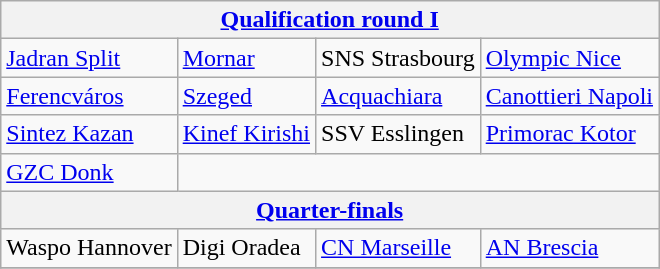<table class="wikitable">
<tr>
<th colspan="4"><a href='#'>Qualification round I</a></th>
</tr>
<tr>
<td> <a href='#'>Jadran Split</a> <small> </small></td>
<td> <a href='#'>Mornar</a> <small> </small></td>
<td> SNS Strasbourg <small> </small></td>
<td> <a href='#'>Olympic Nice</a> <small> </small></td>
</tr>
<tr>
<td> <a href='#'>Ferencváros</a> <small> </small></td>
<td> <a href='#'>Szeged</a> <small> </small></td>
<td> <a href='#'>Acquachiara</a> <small> </small></td>
<td> <a href='#'>Canottieri Napoli</a> <small> </small></td>
</tr>
<tr>
<td> <a href='#'>Sintez Kazan</a> <small> </small></td>
<td> <a href='#'>Kinef Kirishi</a> <small> </small></td>
<td> SSV Esslingen <small> </small></td>
<td> <a href='#'>Primorac Kotor</a> <small> </small></td>
</tr>
<tr>
<td> <a href='#'>GZC Donk</a> <small> </small></td>
</tr>
<tr>
<th colspan="4"><a href='#'>Quarter-finals</a></th>
</tr>
<tr>
<td> Waspo Hannover <small> </small></td>
<td> Digi Oradea <small> </small></td>
<td> <a href='#'>CN Marseille</a> <small> </small></td>
<td> <a href='#'>AN Brescia</a> <small> </small></td>
</tr>
<tr>
</tr>
</table>
